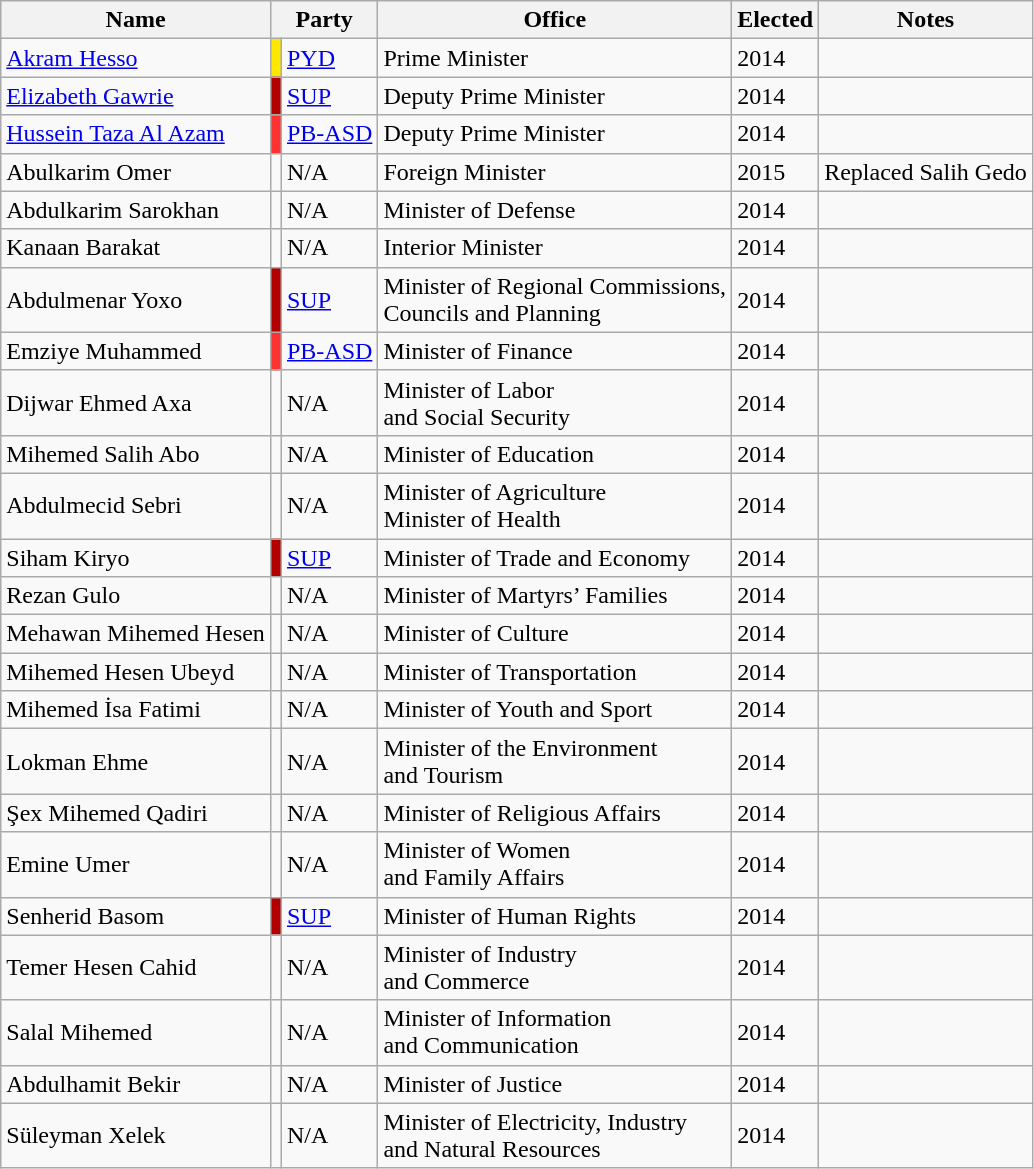<table class="wikitable sortable">
<tr>
<th>Name</th>
<th colspan=2>Party</th>
<th>Office</th>
<th>Elected</th>
<th>Notes</th>
</tr>
<tr>
<td><a href='#'>Akram Hesso</a></td>
<td style="background:#fee801;"></td>
<td><a href='#'>PYD</a></td>
<td>Prime Minister</td>
<td>2014</td>
<td></td>
</tr>
<tr>
<td><a href='#'>Elizabeth Gawrie</a></td>
<td style="background:#b20000;"></td>
<td><a href='#'>SUP</a></td>
<td>Deputy Prime Minister</td>
<td>2014</td>
<td></td>
</tr>
<tr>
<td><a href='#'>Hussein Taza Al Azam</a></td>
<td style="background:#ff3232;"></td>
<td><a href='#'>PB-ASD</a></td>
<td>Deputy Prime Minister</td>
<td>2014</td>
<td></td>
</tr>
<tr>
<td>Abulkarim Omer</td>
<td></td>
<td>N/A</td>
<td>Foreign Minister</td>
<td>2015</td>
<td>Replaced Salih Gedo</td>
</tr>
<tr>
<td>Abdulkarim Sarokhan</td>
<td></td>
<td>N/A</td>
<td>Minister of Defense</td>
<td>2014</td>
<td></td>
</tr>
<tr>
<td>Kanaan Barakat</td>
<td></td>
<td>N/A</td>
<td>Interior Minister</td>
<td>2014</td>
<td></td>
</tr>
<tr>
<td>Abdulmenar Yoxo</td>
<td style="background:#b20000;"></td>
<td><a href='#'>SUP</a></td>
<td>Minister of Regional Commissions,<br> Councils and Planning</td>
<td>2014</td>
<td></td>
</tr>
<tr>
<td>Emziye Muhammed</td>
<td style="background:#ff3232;"></td>
<td><a href='#'>PB-ASD</a></td>
<td>Minister of Finance</td>
<td>2014</td>
<td></td>
</tr>
<tr>
<td>Dijwar Ehmed Axa</td>
<td></td>
<td>N/A</td>
<td>Minister of Labor <br>and Social Security</td>
<td>2014</td>
<td></td>
</tr>
<tr>
<td>Mihemed Salih Abo</td>
<td></td>
<td>N/A</td>
<td>Minister of Education</td>
<td>2014</td>
<td></td>
</tr>
<tr>
<td>Abdulmecid Sebri</td>
<td></td>
<td>N/A</td>
<td>Minister of Agriculture<br>Minister of Health</td>
<td>2014</td>
<td></td>
</tr>
<tr>
<td>Siham Kiryo</td>
<td style="background:#b20000;"></td>
<td><a href='#'>SUP</a></td>
<td>Minister of Trade and Economy</td>
<td>2014</td>
<td></td>
</tr>
<tr>
<td>Rezan Gulo</td>
<td></td>
<td>N/A</td>
<td>Minister of Martyrs’ Families</td>
<td>2014</td>
<td></td>
</tr>
<tr>
<td>Mehawan Mihemed Hesen</td>
<td></td>
<td>N/A</td>
<td>Minister of Culture</td>
<td>2014</td>
<td></td>
</tr>
<tr>
<td>Mihemed Hesen Ubeyd</td>
<td></td>
<td>N/A</td>
<td>Minister of Transportation</td>
<td>2014</td>
<td></td>
</tr>
<tr>
<td>Mihemed İsa Fatimi</td>
<td></td>
<td>N/A</td>
<td>Minister of Youth and Sport</td>
<td>2014</td>
<td></td>
</tr>
<tr>
<td>Lokman Ehme</td>
<td></td>
<td>N/A</td>
<td>Minister of the Environment <br>and Tourism</td>
<td>2014</td>
<td></td>
</tr>
<tr>
<td>Şex Mihemed Qadiri</td>
<td></td>
<td>N/A</td>
<td>Minister of Religious Affairs</td>
<td>2014</td>
<td></td>
</tr>
<tr>
<td>Emine Umer</td>
<td></td>
<td>N/A</td>
<td>Minister of Women <br>and Family Affairs</td>
<td>2014</td>
<td></td>
</tr>
<tr>
<td>Senherid Basom</td>
<td style="background:#b20000;"></td>
<td><a href='#'>SUP</a></td>
<td>Minister of Human Rights</td>
<td>2014</td>
<td></td>
</tr>
<tr>
<td>Temer Hesen Cahid</td>
<td></td>
<td>N/A</td>
<td>Minister of Industry <br>and Commerce</td>
<td>2014</td>
<td></td>
</tr>
<tr>
<td>Salal Mihemed</td>
<td></td>
<td>N/A</td>
<td>Minister of Information <br>and Communication</td>
<td>2014</td>
<td></td>
</tr>
<tr>
<td>Abdulhamit Bekir</td>
<td></td>
<td>N/A</td>
<td>Minister of Justice</td>
<td>2014</td>
<td></td>
</tr>
<tr>
<td>Süleyman Xelek</td>
<td></td>
<td>N/A</td>
<td>Minister of Electricity, Industry <br>and Natural Resources</td>
<td>2014</td>
<td></td>
</tr>
</table>
